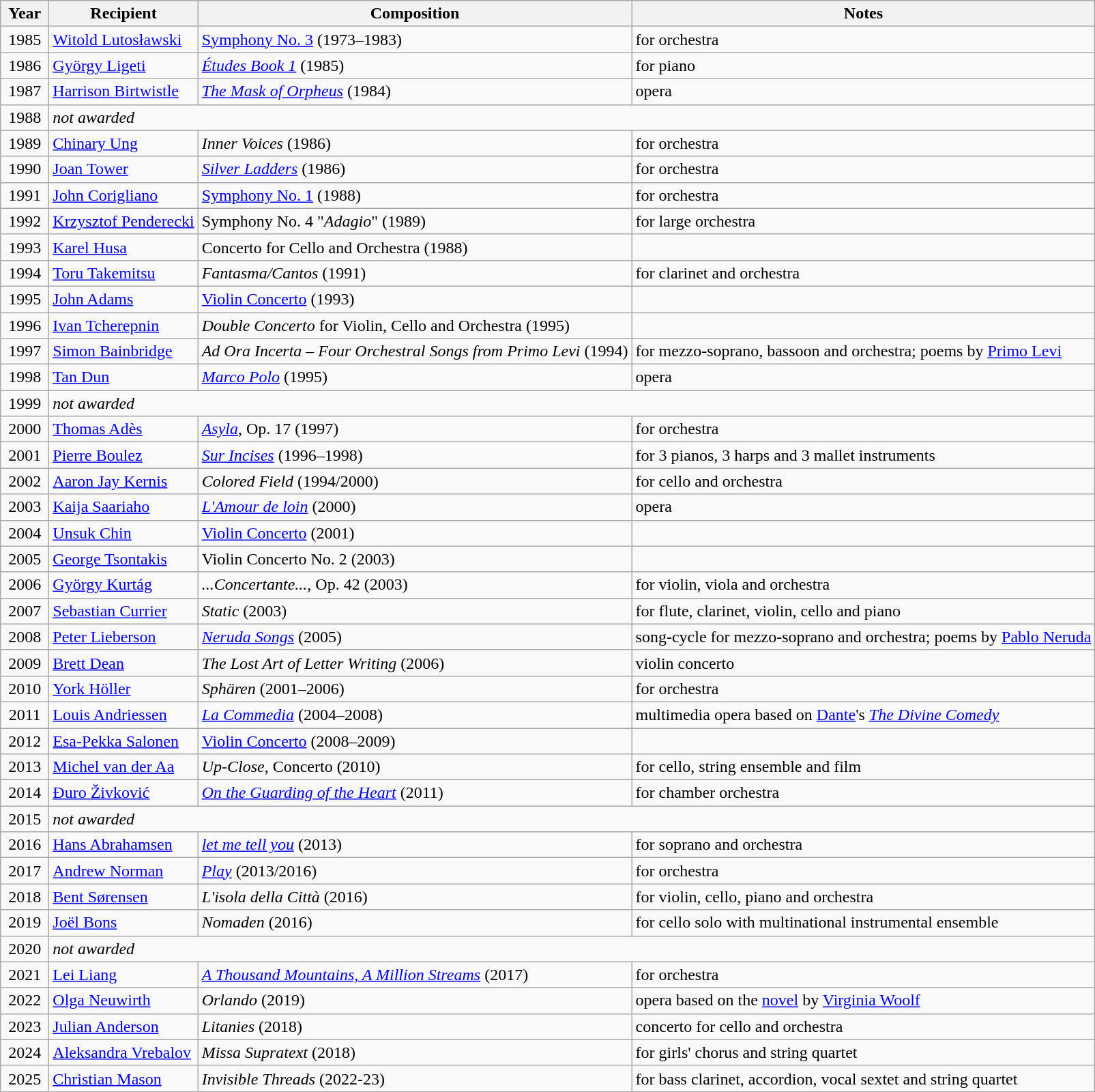<table class="wikitable">
<tr>
<th width="40">Year</th>
<th>Recipient</th>
<th>Composition</th>
<th>Notes</th>
</tr>
<tr>
<td align=center>1985</td>
<td><a href='#'>Witold Lutosławski</a></td>
<td><a href='#'>Symphony No. 3</a> (1973–1983)</td>
<td>for orchestra</td>
</tr>
<tr>
<td align=center>1986</td>
<td><a href='#'>György Ligeti</a></td>
<td><em><a href='#'>Études Book 1</a></em> (1985)</td>
<td>for piano</td>
</tr>
<tr>
<td align=center>1987</td>
<td><a href='#'>Harrison Birtwistle</a></td>
<td><em><a href='#'>The Mask of Orpheus</a></em> (1984)</td>
<td>opera</td>
</tr>
<tr>
<td align=center>1988</td>
<td colspan="3"><em>not awarded</em></td>
</tr>
<tr>
<td align=center>1989</td>
<td><a href='#'>Chinary Ung</a></td>
<td><em>Inner Voices</em> (1986)</td>
<td>for orchestra</td>
</tr>
<tr>
<td align=center>1990</td>
<td><a href='#'>Joan Tower</a></td>
<td><em><a href='#'>Silver Ladders</a></em> (1986)</td>
<td>for orchestra</td>
</tr>
<tr>
<td align=center>1991</td>
<td><a href='#'>John Corigliano</a></td>
<td><a href='#'>Symphony No. 1</a> (1988)</td>
<td>for orchestra</td>
</tr>
<tr>
<td align=center>1992</td>
<td><a href='#'>Krzysztof Penderecki</a></td>
<td>Symphony No. 4 "<em>Adagio</em>" (1989)</td>
<td>for large orchestra</td>
</tr>
<tr>
<td align=center>1993</td>
<td><a href='#'>Karel Husa</a></td>
<td>Concerto for Cello and Orchestra (1988)</td>
<td></td>
</tr>
<tr>
<td align=center>1994</td>
<td><a href='#'>Toru Takemitsu</a></td>
<td><em>Fantasma/Cantos</em> (1991)</td>
<td>for clarinet and orchestra</td>
</tr>
<tr>
<td align=center>1995</td>
<td><a href='#'>John Adams</a></td>
<td><a href='#'>Violin Concerto</a> (1993)</td>
<td></td>
</tr>
<tr>
<td align=center>1996</td>
<td><a href='#'>Ivan Tcherepnin</a></td>
<td><em>Double Concerto</em> for Violin, Cello and Orchestra (1995)</td>
<td></td>
</tr>
<tr>
<td align=center>1997</td>
<td><a href='#'>Simon Bainbridge</a></td>
<td><em>Ad Ora Incerta – Four Orchestral Songs from Primo Levi</em> (1994)</td>
<td>for mezzo-soprano, bassoon and orchestra; poems by <a href='#'>Primo Levi</a></td>
</tr>
<tr>
<td align=center>1998</td>
<td><a href='#'>Tan Dun</a></td>
<td><em><a href='#'>Marco Polo</a></em> (1995)</td>
<td>opera</td>
</tr>
<tr>
<td align=center>1999</td>
<td colspan="3"><em>not awarded</em></td>
</tr>
<tr>
<td align=center>2000</td>
<td><a href='#'>Thomas Adès</a></td>
<td><em><a href='#'>Asyla</a></em>, Op. 17 (1997)</td>
<td>for orchestra</td>
</tr>
<tr>
<td align=center>2001</td>
<td><a href='#'>Pierre Boulez</a></td>
<td><em><a href='#'>Sur Incises</a></em> (1996–1998)</td>
<td>for 3 pianos, 3 harps and 3 mallet instruments</td>
</tr>
<tr>
<td align=center>2002</td>
<td><a href='#'>Aaron Jay Kernis</a></td>
<td><em>Colored Field</em> (1994/2000)</td>
<td>for cello and orchestra</td>
</tr>
<tr>
<td align=center>2003</td>
<td><a href='#'>Kaija Saariaho</a></td>
<td><em><a href='#'>L'Amour de loin</a></em> (2000)</td>
<td>opera</td>
</tr>
<tr>
<td align=center>2004</td>
<td><a href='#'>Unsuk Chin</a></td>
<td><a href='#'>Violin Concerto</a> (2001)</td>
<td></td>
</tr>
<tr>
<td align=center>2005</td>
<td><a href='#'>George Tsontakis</a></td>
<td>Violin Concerto No. 2 (2003)</td>
<td></td>
</tr>
<tr>
<td align=center>2006</td>
<td><a href='#'>György Kurtág</a></td>
<td><em>...Concertante...</em>, Op. 42 (2003)</td>
<td>for violin, viola and orchestra</td>
</tr>
<tr>
<td align=center>2007</td>
<td><a href='#'>Sebastian Currier</a></td>
<td><em>Static</em> (2003)</td>
<td>for flute, clarinet, violin, cello and piano</td>
</tr>
<tr>
<td align=center>2008</td>
<td><a href='#'>Peter Lieberson</a></td>
<td><em><a href='#'>Neruda Songs</a></em> (2005)</td>
<td>song-cycle for mezzo-soprano and orchestra; poems by <a href='#'>Pablo Neruda</a></td>
</tr>
<tr>
<td align=center>2009</td>
<td><a href='#'>Brett Dean</a></td>
<td><em>The Lost Art of Letter Writing</em> (2006)</td>
<td>violin concerto</td>
</tr>
<tr>
<td align=center>2010</td>
<td><a href='#'>York Höller</a></td>
<td><em>Sphären</em> (2001–2006)</td>
<td>for orchestra</td>
</tr>
<tr>
<td align=center>2011</td>
<td><a href='#'>Louis Andriessen</a></td>
<td><em><a href='#'>La Commedia</a></em> (2004–2008)</td>
<td>multimedia opera based on <a href='#'>Dante</a>'s <em><a href='#'>The Divine Comedy</a></em></td>
</tr>
<tr>
<td align=center>2012</td>
<td><a href='#'>Esa-Pekka Salonen</a></td>
<td><a href='#'>Violin Concerto</a> (2008–2009)</td>
<td></td>
</tr>
<tr>
<td align=center>2013</td>
<td><a href='#'>Michel van der Aa</a></td>
<td><em>Up-Close</em>, Concerto (2010)</td>
<td>for cello, string ensemble and film</td>
</tr>
<tr>
<td align=center>2014</td>
<td><a href='#'>Đuro Živković</a></td>
<td><em><a href='#'>On the Guarding of the Heart</a></em> (2011)</td>
<td>for chamber orchestra</td>
</tr>
<tr>
<td align=center>2015</td>
<td colspan="3"><em>not awarded</em></td>
</tr>
<tr>
<td align=center>2016</td>
<td><a href='#'>Hans Abrahamsen</a></td>
<td><em><a href='#'>let me tell you</a></em> (2013)</td>
<td>for soprano and orchestra</td>
</tr>
<tr>
<td align=center>2017</td>
<td><a href='#'>Andrew Norman</a></td>
<td><em><a href='#'>Play</a></em> (2013/2016)</td>
<td>for orchestra</td>
</tr>
<tr>
<td align=center>2018</td>
<td><a href='#'>Bent Sørensen</a></td>
<td><em>L'isola della Città</em> (2016)</td>
<td>for violin, cello, piano and orchestra</td>
</tr>
<tr>
<td align=center>2019</td>
<td><a href='#'>Joël Bons</a></td>
<td><em>Nomaden</em> (2016)</td>
<td>for cello solo with multinational instrumental ensemble</td>
</tr>
<tr>
<td align=center>2020</td>
<td colspan="3"><em>not awarded</em></td>
</tr>
<tr>
<td align=center>2021</td>
<td><a href='#'>Lei Liang</a></td>
<td><em><a href='#'>A Thousand Mountains, A Million Streams</a></em> (2017)</td>
<td>for orchestra</td>
</tr>
<tr>
<td align=center>2022</td>
<td><a href='#'>Olga Neuwirth</a></td>
<td><em>Orlando</em> (2019)</td>
<td>opera based on the <a href='#'>novel</a> by <a href='#'>Virginia Woolf</a></td>
</tr>
<tr>
<td align=center>2023</td>
<td><a href='#'>Julian Anderson</a></td>
<td><em>Litanies</em> (2018)</td>
<td>concerto for cello and orchestra</td>
</tr>
<tr>
<td align=center>2024</td>
<td><a href='#'>Aleksandra Vrebalov</a></td>
<td><em>Missa Supratext</em> (2018)</td>
<td>for girls' chorus and string quartet</td>
</tr>
<tr>
<td align=center>2025</td>
<td><a href='#'>Christian Mason</a></td>
<td><em>Invisible Threads</em> (2022-23)</td>
<td>for bass clarinet, accordion, vocal sextet and string quartet</td>
</tr>
</table>
